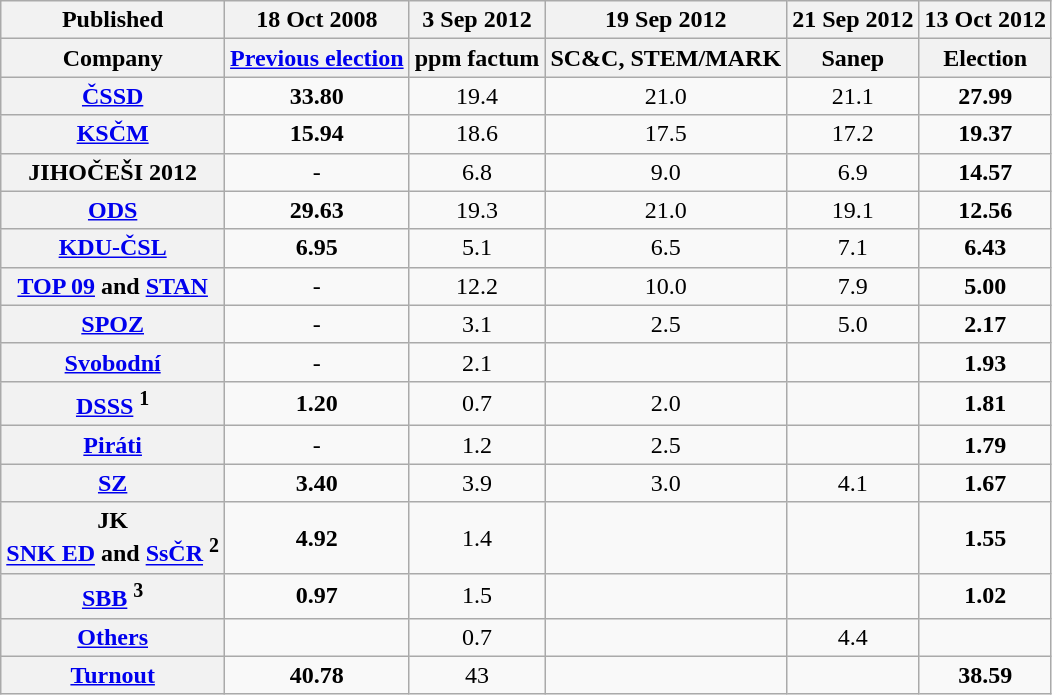<table class="wikitable" style="text-align:center;">
<tr>
<th>Published</th>
<th>18 Oct 2008 </th>
<th>3 Sep 2012 </th>
<th>19 Sep 2012 </th>
<th>21 Sep 2012 </th>
<th>13 Oct 2012 </th>
</tr>
<tr>
<th>Company</th>
<th><a href='#'>Previous election</a></th>
<th>ppm factum</th>
<th>SC&C, STEM/MARK</th>
<th>Sanep</th>
<th>Election</th>
</tr>
<tr>
<th><a href='#'>ČSSD</a></th>
<td><strong>33.80</strong></td>
<td>19.4</td>
<td>21.0</td>
<td>21.1</td>
<td><strong>27.99</strong></td>
</tr>
<tr>
<th><a href='#'>KSČM</a></th>
<td><strong>15.94</strong></td>
<td>18.6</td>
<td>17.5</td>
<td>17.2</td>
<td><strong>19.37</strong></td>
</tr>
<tr>
<th>JIHOČEŠI 2012</th>
<td>-</td>
<td>6.8</td>
<td>9.0</td>
<td>6.9</td>
<td><strong>14.57</strong></td>
</tr>
<tr>
<th><a href='#'>ODS</a></th>
<td><strong>29.63</strong></td>
<td>19.3</td>
<td>21.0</td>
<td>19.1</td>
<td><strong>12.56</strong></td>
</tr>
<tr>
<th><a href='#'>KDU-ČSL</a></th>
<td><strong>6.95</strong></td>
<td>5.1</td>
<td>6.5</td>
<td>7.1</td>
<td><strong>6.43</strong></td>
</tr>
<tr>
<th><a href='#'>TOP 09</a> and <a href='#'>STAN</a></th>
<td>-</td>
<td>12.2</td>
<td>10.0</td>
<td>7.9</td>
<td><strong>5.00</strong></td>
</tr>
<tr>
<th><a href='#'>SPOZ</a></th>
<td>-</td>
<td>3.1</td>
<td>2.5</td>
<td>5.0</td>
<td><strong>2.17</strong></td>
</tr>
<tr>
<th><a href='#'>Svobodní</a></th>
<td>-</td>
<td>2.1</td>
<td></td>
<td></td>
<td><strong>1.93</strong></td>
</tr>
<tr>
<th><a href='#'>DSSS</a> <sup>1</sup></th>
<td><strong>1.20</strong></td>
<td>0.7</td>
<td>2.0</td>
<td></td>
<td><strong>1.81</strong></td>
</tr>
<tr>
<th><a href='#'>Piráti</a></th>
<td>-</td>
<td>1.2</td>
<td>2.5</td>
<td></td>
<td><strong>1.79</strong></td>
</tr>
<tr>
<th><a href='#'>SZ</a></th>
<td><strong>3.40</strong></td>
<td>3.9</td>
<td>3.0</td>
<td>4.1</td>
<td><strong>1.67</strong></td>
</tr>
<tr>
<th>JK<br><a href='#'>SNK ED</a> and <a href='#'>SsČR</a> <sup>2</sup></th>
<td><strong>4.92</strong></td>
<td>1.4</td>
<td></td>
<td></td>
<td><strong>1.55</strong></td>
</tr>
<tr>
<th><a href='#'>SBB</a> <sup>3</sup></th>
<td><strong>0.97</strong></td>
<td>1.5</td>
<td></td>
<td></td>
<td><strong>1.02</strong></td>
</tr>
<tr>
<th><a href='#'>Others</a></th>
<td></td>
<td>0.7</td>
<td></td>
<td>4.4</td>
<td></td>
</tr>
<tr>
<th><a href='#'>Turnout</a></th>
<td><strong>40.78</strong></td>
<td>43</td>
<td></td>
<td></td>
<td><strong>38.59</strong></td>
</tr>
</table>
